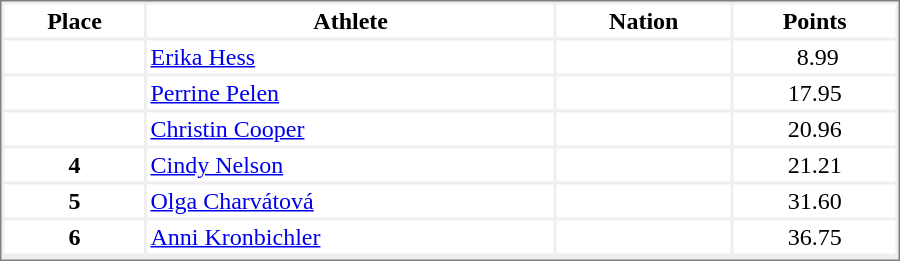<table style="border-style:solid;border-width:1px;border-color:#808080;background-color:#EFEFEF" cellspacing="2" cellpadding="2" width="600px">
<tr align="center" valign="top" bgcolor="#FFFFFF">
<th>Place</th>
<th>Athlete</th>
<th>Nation</th>
<th>Points</th>
</tr>
<tr align="center" valign="top" bgcolor="#FFFFFF">
<th></th>
<td align="left"><a href='#'>Erika Hess</a></td>
<td align="left"></td>
<td> 8.99</td>
</tr>
<tr align="center" valign="top" bgcolor="#FFFFFF">
<th></th>
<td align="left"><a href='#'>Perrine Pelen</a></td>
<td align="left"></td>
<td>17.95</td>
</tr>
<tr align="center" valign="top" bgcolor="#FFFFFF">
<th></th>
<td align="left"><a href='#'>Christin Cooper</a></td>
<td align="left"></td>
<td>20.96</td>
</tr>
<tr align="center" valign="top" bgcolor="#FFFFFF">
<th>4</th>
<td align="left"><a href='#'>Cindy Nelson</a></td>
<td align="left"></td>
<td>21.21</td>
</tr>
<tr align="center" valign="top" bgcolor="#FFFFFF">
<th>5</th>
<td align="left"><a href='#'>Olga Charvátová</a></td>
<td align="left"></td>
<td>31.60</td>
</tr>
<tr align="center" valign="top" bgcolor="#FFFFFF">
<th>6</th>
<td align="left"><a href='#'>Anni Kronbichler</a></td>
<td align="left"></td>
<td>36.75</td>
</tr>
<tr align="center" valign="top" bgcolor="#FFFFFF">
</tr>
</table>
